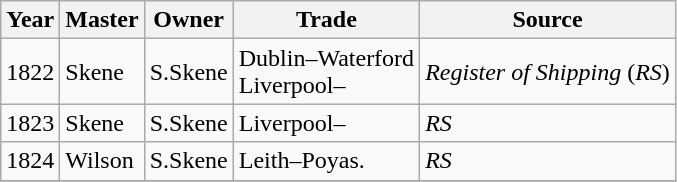<table class="sortable wikitable">
<tr>
<th>Year</th>
<th>Master</th>
<th>Owner</th>
<th>Trade</th>
<th>Source</th>
</tr>
<tr>
<td>1822</td>
<td>Skene</td>
<td>S.Skene</td>
<td>Dublin–Waterford<br>Liverpool–</td>
<td><em>Register of Shipping</em> (<em>RS</em>)</td>
</tr>
<tr>
<td>1823</td>
<td>Skene</td>
<td>S.Skene</td>
<td>Liverpool–</td>
<td><em>RS</em></td>
</tr>
<tr>
<td>1824</td>
<td>Wilson</td>
<td>S.Skene</td>
<td>Leith–Poyas.</td>
<td><em>RS</em></td>
</tr>
<tr>
</tr>
</table>
